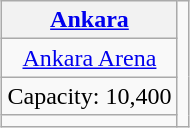<table class="wikitable" style="text-align:center;margin:1em auto;">
<tr>
<th><a href='#'>Ankara</a></th>
<td rowspan=4></td>
</tr>
<tr>
<td><a href='#'>Ankara Arena</a></td>
</tr>
<tr>
<td>Capacity: 10,400</td>
</tr>
<tr>
<td></td>
</tr>
</table>
